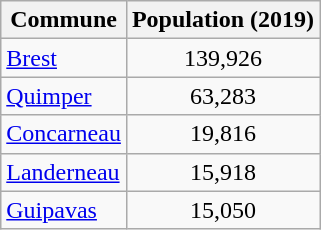<table class=wikitable>
<tr>
<th>Commune</th>
<th>Population (2019)</th>
</tr>
<tr>
<td><a href='#'>Brest</a></td>
<td style="text-align: center;">139,926</td>
</tr>
<tr>
<td><a href='#'>Quimper</a></td>
<td style="text-align: center;">63,283</td>
</tr>
<tr>
<td><a href='#'>Concarneau</a></td>
<td style="text-align: center;">19,816</td>
</tr>
<tr>
<td><a href='#'>Landerneau</a></td>
<td style="text-align: center;">15,918</td>
</tr>
<tr>
<td><a href='#'>Guipavas</a></td>
<td style="text-align: center;">15,050</td>
</tr>
</table>
